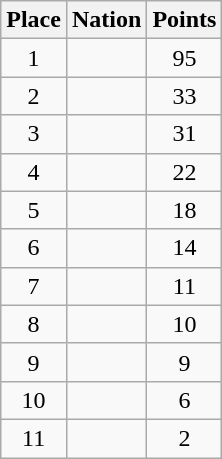<table class="wikitable" style="text-align:center">
<tr>
<th>Place</th>
<th>Nation</th>
<th>Points</th>
</tr>
<tr>
<td>1</td>
<td align=left></td>
<td>95</td>
</tr>
<tr>
<td>2</td>
<td align=left></td>
<td>33</td>
</tr>
<tr>
<td>3</td>
<td align=left></td>
<td>31</td>
</tr>
<tr>
<td>4</td>
<td align=left></td>
<td>22</td>
</tr>
<tr>
<td>5</td>
<td align=left></td>
<td>18</td>
</tr>
<tr>
<td>6</td>
<td align=left></td>
<td>14</td>
</tr>
<tr>
<td>7</td>
<td align=left></td>
<td>11</td>
</tr>
<tr>
<td>8</td>
<td align=left></td>
<td>10</td>
</tr>
<tr>
<td>9</td>
<td align=left></td>
<td>9</td>
</tr>
<tr>
<td>10</td>
<td align=left></td>
<td>6</td>
</tr>
<tr>
<td>11</td>
<td align=left></td>
<td>2</td>
</tr>
</table>
